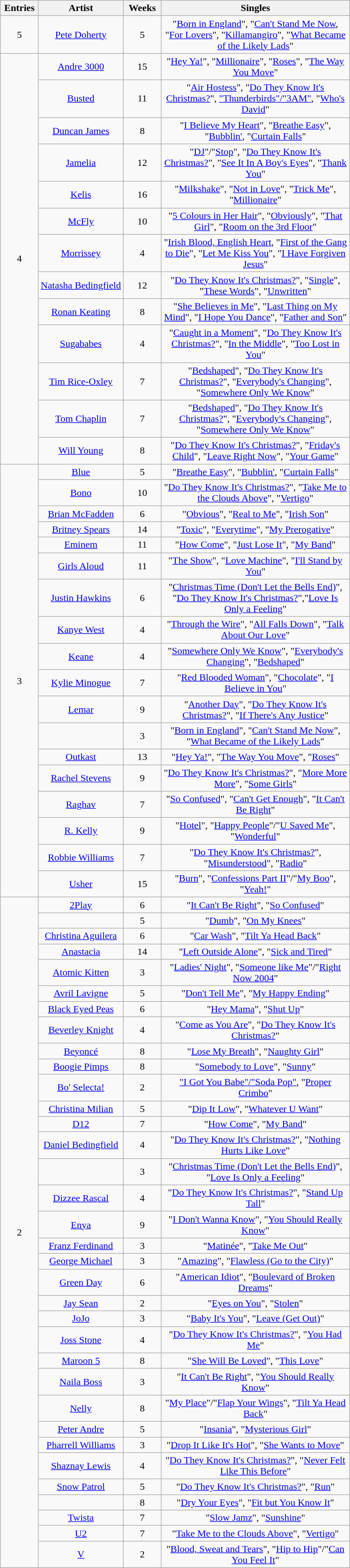<table class="wikitable sortable" style="text-align: center;">
<tr>
<th scope="col" style="width:55px;" data-sort-type="number">Entries</th>
<th scope="col" style="text-align:center;">Artist</th>
<th scope="col" style="width:55px;" data-sort-type="number">Weeks</th>
<th scope="col" style="width:300px;">Singles</th>
</tr>
<tr>
<td rowspan="1" style="text-align:center">5</td>
<td><a href='#'>Pete Doherty</a> </td>
<td>5</td>
<td>"<a href='#'>Born in England</a>", "<a href='#'>Can't Stand Me Now</a>, "<a href='#'>For Lovers</a>", "<a href='#'>Killamangiro</a>", "<a href='#'>What Became of the Likely Lads</a>"</td>
</tr>
<tr>
<td rowspan="13" style="text-align:center">4</td>
<td><a href='#'>Andre 3000</a> </td>
<td>15</td>
<td>"<a href='#'>Hey Ya!</a>", "<a href='#'>Millionaire</a>", "<a href='#'>Roses</a>", "<a href='#'>The Way You Move</a>"</td>
</tr>
<tr>
<td><a href='#'>Busted</a> </td>
<td>11</td>
<td>"<a href='#'>Air Hostess</a>", "<a href='#'>Do They Know It's Christmas?</a>", <a href='#'>"Thunderbirds"/"3AM"</a>, "<a href='#'>Who's David</a>"</td>
</tr>
<tr>
<td><a href='#'>Duncan James</a> </td>
<td>8</td>
<td>"<a href='#'>I Believe My Heart</a>", "<a href='#'>Breathe Easy</a>", "<a href='#'>Bubblin'</a>, "<a href='#'>Curtain Falls</a>"</td>
</tr>
<tr>
<td><a href='#'>Jamelia</a> </td>
<td>12</td>
<td>"<a href='#'>DJ</a>"/"<a href='#'>Stop</a>", "<a href='#'>Do They Know It's Christmas?</a>", "<a href='#'>See It In A Boy's Eyes</a>", "<a href='#'>Thank You</a>"</td>
</tr>
<tr>
<td><a href='#'>Kelis</a> </td>
<td>16</td>
<td>"<a href='#'>Milkshake</a>", "<a href='#'>Not in Love</a>", "<a href='#'>Trick Me</a>", "<a href='#'>Millionaire</a>"</td>
</tr>
<tr>
<td><a href='#'>McFly</a></td>
<td>10</td>
<td>"<a href='#'>5 Colours in Her Hair</a>", "<a href='#'>Obviously</a>", "<a href='#'>That Girl</a>", "<a href='#'>Room on the 3rd Floor</a>"</td>
</tr>
<tr>
<td><a href='#'>Morrissey</a></td>
<td>4</td>
<td>"<a href='#'>Irish Blood, English Heart</a>, "<a href='#'>First of the Gang to Die</a>", "<a href='#'>Let Me Kiss You</a>", "<a href='#'>I Have Forgiven Jesus</a>"</td>
</tr>
<tr>
<td><a href='#'>Natasha Bedingfield</a> </td>
<td>12</td>
<td>"<a href='#'>Do They Know It's Christmas?</a>", "<a href='#'>Single</a>", "<a href='#'>These Words</a>", "<a href='#'>Unwritten</a>"</td>
</tr>
<tr>
<td><a href='#'>Ronan Keating</a></td>
<td>8</td>
<td>"<a href='#'>She Believes in Me</a>", "<a href='#'>Last Thing on My Mind</a>", "<a href='#'>I Hope You Dance</a>", "<a href='#'>Father and Son</a>"</td>
</tr>
<tr>
<td><a href='#'>Sugababes</a> </td>
<td>4</td>
<td>"<a href='#'>Caught in a Moment</a>", "<a href='#'>Do They Know It's Christmas?</a>", "<a href='#'>In the Middle</a>", "<a href='#'>Too Lost in You</a>"</td>
</tr>
<tr>
<td><a href='#'>Tim Rice-Oxley</a> </td>
<td>7</td>
<td>"<a href='#'>Bedshaped</a>", "<a href='#'>Do They Know It's Christmas?</a>", "<a href='#'>Everybody's Changing</a>", "<a href='#'>Somewhere Only We Know</a>"</td>
</tr>
<tr>
<td><a href='#'>Tom Chaplin</a> </td>
<td>7</td>
<td>"<a href='#'>Bedshaped</a>", "<a href='#'>Do They Know It's Christmas?</a>", "<a href='#'>Everybody's Changing</a>", "<a href='#'>Somewhere Only We Know</a>"</td>
</tr>
<tr>
<td><a href='#'>Will Young</a> </td>
<td>8</td>
<td>"<a href='#'>Do They Know It's Christmas?</a>", "<a href='#'>Friday's Child</a>", "<a href='#'>Leave Right Now</a>", "<a href='#'>Your Game</a>"</td>
</tr>
<tr>
<td rowspan="18" style="text-align:center">3</td>
<td><a href='#'>Blue</a></td>
<td>5</td>
<td>"<a href='#'>Breathe Easy</a>", "<a href='#'>Bubblin'</a>, "<a href='#'>Curtain Falls</a>"</td>
</tr>
<tr>
<td><a href='#'>Bono</a> </td>
<td>10</td>
<td>"<a href='#'>Do They Know It's Christmas?</a>", "<a href='#'>Take Me to the Clouds Above</a>", "<a href='#'>Vertigo</a>"</td>
</tr>
<tr>
<td><a href='#'>Brian McFadden</a> </td>
<td>6</td>
<td>"<a href='#'>Obvious</a>", "<a href='#'>Real to Me</a>", "<a href='#'>Irish Son</a>"</td>
</tr>
<tr>
<td><a href='#'>Britney Spears</a></td>
<td>14</td>
<td>"<a href='#'>Toxic</a>", "<a href='#'>Everytime</a>", "<a href='#'>My Prerogative</a>"</td>
</tr>
<tr>
<td><a href='#'>Eminem</a> </td>
<td>11</td>
<td>"<a href='#'>How Come</a>", "<a href='#'>Just Lose It</a>", "<a href='#'>My Band</a>"</td>
</tr>
<tr>
<td><a href='#'>Girls Aloud</a></td>
<td>11</td>
<td>"<a href='#'>The Show</a>", "<a href='#'>Love Machine</a>", "<a href='#'>I'll Stand by You</a>"</td>
</tr>
<tr>
<td><a href='#'>Justin Hawkins</a> </td>
<td>6</td>
<td>"<a href='#'>Christmas Time (Don't Let the Bells End)</a>", "<a href='#'>Do They Know It's Christmas?</a>","<a href='#'>Love Is Only a Feeling</a>"</td>
</tr>
<tr>
<td><a href='#'>Kanye West</a> </td>
<td>4</td>
<td>"<a href='#'>Through the Wire</a>", "<a href='#'>All Falls Down</a>", "<a href='#'>Talk About Our Love</a>"</td>
</tr>
<tr>
<td><a href='#'>Keane</a></td>
<td>4</td>
<td>"<a href='#'>Somewhere Only We Know</a>", "<a href='#'>Everybody's Changing</a>", "<a href='#'>Bedshaped</a>"</td>
</tr>
<tr>
<td><a href='#'>Kylie Minogue</a></td>
<td>7</td>
<td>"<a href='#'>Red Blooded Woman</a>", "<a href='#'>Chocolate</a>", "<a href='#'>I Believe in You</a>"</td>
</tr>
<tr>
<td><a href='#'>Lemar</a> </td>
<td>9</td>
<td>"<a href='#'>Another Day</a>", "<a href='#'>Do They Know It's Christmas?</a>", "<a href='#'>If There's Any Justice</a>"</td>
</tr>
<tr>
<td> </td>
<td>3</td>
<td>"<a href='#'>Born in England</a>", "<a href='#'>Can't Stand Me Now</a>", "<a href='#'>What Became of the Likely Lads</a>"</td>
</tr>
<tr>
<td><a href='#'>Outkast</a> </td>
<td>13</td>
<td>"<a href='#'>Hey Ya!</a>", "<a href='#'>The Way You Move</a>", "<a href='#'>Roses</a>"</td>
</tr>
<tr>
<td><a href='#'>Rachel Stevens</a> </td>
<td>9</td>
<td>"<a href='#'>Do They Know It's Christmas?</a>", "<a href='#'>More More More</a>", "<a href='#'>Some Girls</a>"</td>
</tr>
<tr>
<td><a href='#'>Raghav</a> </td>
<td>7</td>
<td>"<a href='#'>So Confused</a>", "<a href='#'>Can't Get Enough</a>", "<a href='#'>It Can't Be Right</a>"</td>
</tr>
<tr>
<td><a href='#'>R. Kelly</a> </td>
<td>9</td>
<td>"<a href='#'>Hotel</a>", "<a href='#'>Happy People</a>"/"<a href='#'>U Saved Me</a>", "<a href='#'>Wonderful</a>"</td>
</tr>
<tr>
<td><a href='#'>Robbie Williams</a> </td>
<td>7</td>
<td>"<a href='#'>Do They Know It's Christmas?</a>", "<a href='#'>Misunderstood</a>", "<a href='#'>Radio</a>"</td>
</tr>
<tr>
<td><a href='#'>Usher</a></td>
<td>15</td>
<td>"<a href='#'>Burn</a>", "<a href='#'>Confessions Part II</a>"/"<a href='#'>My Boo</a>", "<a href='#'>Yeah!</a>"</td>
</tr>
<tr>
<td rowspan="34" style="text-align:center">2</td>
<td><a href='#'>2Play</a></td>
<td>6</td>
<td>"<a href='#'>It Can't Be Right</a>", "<a href='#'>So Confused</a>"</td>
</tr>
<tr>
<td></td>
<td>5</td>
<td>"<a href='#'>Dumb</a>", "<a href='#'>On My Knees</a>"</td>
</tr>
<tr>
<td><a href='#'>Christina Aguilera</a></td>
<td>6</td>
<td>"<a href='#'>Car Wash</a>", "<a href='#'>Tilt Ya Head Back</a>"</td>
</tr>
<tr>
<td><a href='#'>Anastacia</a></td>
<td>14</td>
<td>"<a href='#'>Left Outside Alone</a>", "<a href='#'>Sick and Tired</a>"</td>
</tr>
<tr>
<td><a href='#'>Atomic Kitten</a> </td>
<td>3</td>
<td>"<a href='#'>Ladies' Night</a>", "<a href='#'>Someone like Me</a>"/"<a href='#'>Right Now 2004</a>"</td>
</tr>
<tr>
<td><a href='#'>Avril Lavigne</a></td>
<td>5</td>
<td>"<a href='#'>Don't Tell Me</a>", "<a href='#'>My Happy Ending</a>"</td>
</tr>
<tr>
<td><a href='#'>Black Eyed Peas</a> </td>
<td>6</td>
<td>"<a href='#'>Hey Mama</a>", "<a href='#'>Shut Up</a>"</td>
</tr>
<tr>
<td><a href='#'>Beverley Knight</a> </td>
<td>4</td>
<td>"<a href='#'>Come as You Are</a>", "<a href='#'>Do They Know It's Christmas?</a>"</td>
</tr>
<tr>
<td><a href='#'>Beyoncé</a> </td>
<td>8</td>
<td>"<a href='#'>Lose My Breath</a>", "<a href='#'>Naughty Girl</a>"</td>
</tr>
<tr>
<td><a href='#'>Boogie Pimps</a></td>
<td>8</td>
<td>"<a href='#'>Somebody to Love</a>", "<a href='#'>Sunny</a>"</td>
</tr>
<tr>
<td><a href='#'>Bo' Selecta!</a> </td>
<td>2</td>
<td><a href='#'>"I Got You Babe"/"Soda Pop"</a>, "<a href='#'>Proper Crimbo</a>"</td>
</tr>
<tr>
<td><a href='#'>Christina Milian</a></td>
<td>5</td>
<td>"<a href='#'>Dip It Low</a>", "<a href='#'>Whatever U Want</a>"</td>
</tr>
<tr>
<td><a href='#'>D12</a></td>
<td>7</td>
<td>"<a href='#'>How Come</a>", "<a href='#'>My Band</a>"</td>
</tr>
<tr>
<td><a href='#'>Daniel Bedingfield</a> </td>
<td>4</td>
<td>"<a href='#'>Do They Know It's Christmas?</a>", "<a href='#'>Nothing Hurts Like Love</a>"</td>
</tr>
<tr>
<td> </td>
<td>3</td>
<td>"<a href='#'>Christmas Time (Don't Let the Bells End)</a>", "<a href='#'>Love Is Only a Feeling</a>"</td>
</tr>
<tr>
<td><a href='#'>Dizzee Rascal</a> </td>
<td>4</td>
<td>"<a href='#'>Do They Know It's Christmas?</a>", "<a href='#'>Stand Up Tall</a>"</td>
</tr>
<tr>
<td><a href='#'>Enya</a> </td>
<td>9</td>
<td>"<a href='#'>I Don't Wanna Know</a>", "<a href='#'>You Should Really Know</a>"</td>
</tr>
<tr>
<td><a href='#'>Franz Ferdinand</a></td>
<td>3</td>
<td>"<a href='#'>Matinée</a>", "<a href='#'>Take Me Out</a>"</td>
</tr>
<tr>
<td><a href='#'>George Michael</a></td>
<td>3</td>
<td>"<a href='#'>Amazing</a>", "<a href='#'>Flawless (Go to the City)</a>"</td>
</tr>
<tr>
<td><a href='#'>Green Day</a></td>
<td>6</td>
<td>"<a href='#'>American Idiot</a>", "<a href='#'>Boulevard of Broken Dreams</a>"</td>
</tr>
<tr>
<td><a href='#'>Jay Sean</a></td>
<td>2</td>
<td>"<a href='#'>Eyes on You</a>", "<a href='#'>Stolen</a>"</td>
</tr>
<tr>
<td><a href='#'>JoJo</a></td>
<td>3</td>
<td>"<a href='#'>Baby It's You</a>", "<a href='#'>Leave (Get Out)</a>"</td>
</tr>
<tr>
<td><a href='#'>Joss Stone</a> </td>
<td>4</td>
<td>"<a href='#'>Do They Know It's Christmas?</a>", "<a href='#'>You Had Me</a>"</td>
</tr>
<tr>
<td><a href='#'>Maroon 5</a></td>
<td>8</td>
<td>"<a href='#'>She Will Be Loved</a>", "<a href='#'>This Love</a>"</td>
</tr>
<tr>
<td><a href='#'>Naila Boss</a> </td>
<td>3</td>
<td>"<a href='#'>It Can't Be Right</a>", "<a href='#'>You Should Really Know</a>"</td>
</tr>
<tr>
<td><a href='#'>Nelly</a></td>
<td>8</td>
<td>"<a href='#'>My Place</a>"/"<a href='#'>Flap Your Wings</a>", "<a href='#'>Tilt Ya Head Back</a>"</td>
</tr>
<tr>
<td><a href='#'>Peter Andre</a></td>
<td>5</td>
<td>"<a href='#'>Insania</a>", "<a href='#'>Mysterious Girl</a>"</td>
</tr>
<tr>
<td><a href='#'>Pharrell Williams</a> </td>
<td>3</td>
<td>"<a href='#'>Drop It Like It's Hot</a>", "<a href='#'>She Wants to Move</a>"</td>
</tr>
<tr>
<td><a href='#'>Shaznay Lewis</a> </td>
<td>4</td>
<td>"<a href='#'>Do They Know It's Christmas?</a>", "<a href='#'>Never Felt Like This Before</a>"</td>
</tr>
<tr>
<td><a href='#'>Snow Patrol</a></td>
<td>5</td>
<td>"<a href='#'>Do They Know It's Christmas?</a>", "<a href='#'>Run</a>"</td>
</tr>
<tr>
<td></td>
<td>8</td>
<td>"<a href='#'>Dry Your Eyes</a>", "<a href='#'>Fit but You Know It</a>"</td>
</tr>
<tr>
<td><a href='#'>Twista</a></td>
<td>7</td>
<td>"<a href='#'>Slow Jamz</a>", "<a href='#'>Sunshine</a>"</td>
</tr>
<tr>
<td><a href='#'>U2</a></td>
<td>7</td>
<td>"<a href='#'>Take Me to the Clouds Above</a>", "<a href='#'>Vertigo</a>"</td>
</tr>
<tr>
<td><a href='#'>V</a></td>
<td>2</td>
<td>"<a href='#'>Blood, Sweat and Tears</a>", "<a href='#'>Hip to Hip</a>"/"<a href='#'>Can You Feel It</a>"</td>
</tr>
</table>
